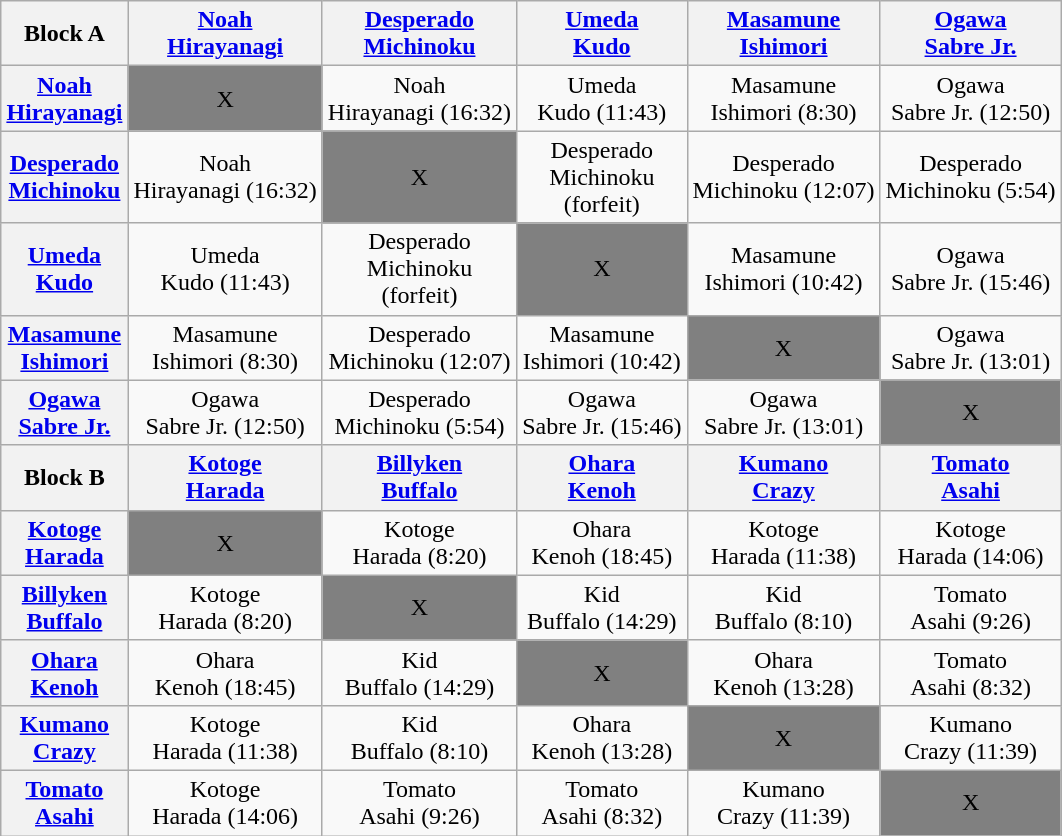<table class="wikitable" style="margin: 1em auto 1em auto">
<tr>
<th>Block A</th>
<th><a href='#'>Noah</a><br><a href='#'>Hirayanagi</a></th>
<th><a href='#'>Desperado</a><br><a href='#'>Michinoku</a></th>
<th><a href='#'>Umeda</a><br><a href='#'>Kudo</a></th>
<th><a href='#'>Masamune</a><br><a href='#'>Ishimori</a></th>
<th><a href='#'>Ogawa</a><br><a href='#'>Sabre Jr.</a></th>
</tr>
<tr align="center">
<th><a href='#'>Noah</a><br><a href='#'>Hirayanagi</a></th>
<td bgcolor=Grey>X</td>
<td>Noah<br>Hirayanagi (16:32)</td>
<td>Umeda<br>Kudo (11:43)</td>
<td>Masamune<br>Ishimori (8:30)</td>
<td>Ogawa<br>Sabre Jr. (12:50)</td>
</tr>
<tr align="center">
<th><a href='#'>Desperado</a><br><a href='#'>Michinoku</a></th>
<td>Noah<br>Hirayanagi (16:32)</td>
<td bgcolor=Grey>X</td>
<td>Desperado<br>Michinoku<br>(forfeit)</td>
<td>Desperado<br>Michinoku (12:07)</td>
<td>Desperado<br>Michinoku (5:54)</td>
</tr>
<tr align="center">
<th><a href='#'>Umeda</a><br><a href='#'>Kudo</a></th>
<td>Umeda<br>Kudo (11:43)</td>
<td>Desperado<br>Michinoku<br>(forfeit)</td>
<td bgcolor=Grey>X</td>
<td>Masamune<br>Ishimori (10:42)</td>
<td>Ogawa<br>Sabre Jr. (15:46)</td>
</tr>
<tr align="center">
<th><a href='#'>Masamune</a><br><a href='#'>Ishimori</a></th>
<td>Masamune<br>Ishimori (8:30)</td>
<td>Desperado<br>Michinoku (12:07)</td>
<td>Masamune<br>Ishimori (10:42)</td>
<td bgcolor=Grey>X</td>
<td>Ogawa<br>Sabre Jr. (13:01)</td>
</tr>
<tr align="center">
<th><a href='#'>Ogawa</a><br><a href='#'>Sabre Jr.</a></th>
<td>Ogawa<br>Sabre Jr. (12:50)</td>
<td>Desperado<br>Michinoku (5:54)</td>
<td>Ogawa<br>Sabre Jr. (15:46)</td>
<td>Ogawa<br>Sabre Jr. (13:01)</td>
<td bgcolor=Grey>X</td>
</tr>
<tr align="center">
<th>Block B</th>
<th><a href='#'>Kotoge</a><br><a href='#'>Harada</a></th>
<th><a href='#'>Billyken</a><br><a href='#'>Buffalo</a></th>
<th><a href='#'>Ohara</a><br><a href='#'>Kenoh</a></th>
<th><a href='#'>Kumano</a><br><a href='#'>Crazy</a></th>
<th><a href='#'>Tomato</a><br><a href='#'>Asahi</a></th>
</tr>
<tr align="center">
<th><a href='#'>Kotoge</a><br><a href='#'>Harada</a></th>
<td bgcolor=Grey>X</td>
<td>Kotoge<br>Harada (8:20)</td>
<td>Ohara<br>Kenoh (18:45)</td>
<td>Kotoge<br>Harada (11:38)</td>
<td>Kotoge<br>Harada (14:06)</td>
</tr>
<tr align="center">
<th><a href='#'>Billyken</a><br><a href='#'>Buffalo</a></th>
<td>Kotoge<br>Harada (8:20)</td>
<td bgcolor=Grey>X</td>
<td>Kid<br>Buffalo (14:29)</td>
<td>Kid<br>Buffalo (8:10)</td>
<td>Tomato<br>Asahi (9:26)</td>
</tr>
<tr align="center">
<th><a href='#'>Ohara</a><br><a href='#'>Kenoh</a></th>
<td>Ohara<br>Kenoh (18:45)</td>
<td>Kid<br>Buffalo (14:29)</td>
<td bgcolor=Grey>X</td>
<td>Ohara<br>Kenoh (13:28)</td>
<td>Tomato<br>Asahi (8:32)</td>
</tr>
<tr align="center">
<th><a href='#'>Kumano</a><br><a href='#'>Crazy</a></th>
<td>Kotoge<br>Harada (11:38)</td>
<td>Kid<br>Buffalo (8:10)</td>
<td>Ohara<br>Kenoh (13:28)</td>
<td bgcolor=Grey>X</td>
<td>Kumano<br>Crazy (11:39)</td>
</tr>
<tr align="center">
<th><a href='#'>Tomato</a><br><a href='#'>Asahi</a></th>
<td>Kotoge<br>Harada (14:06)</td>
<td>Tomato<br>Asahi (9:26)</td>
<td>Tomato<br>Asahi (8:32)</td>
<td>Kumano<br>Crazy (11:39)</td>
<td bgcolor=Grey>X</td>
</tr>
</table>
